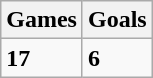<table class="wikitable">
<tr>
<th>Games</th>
<th>Goals</th>
</tr>
<tr>
<td><strong>17</strong></td>
<td><strong>6</strong></td>
</tr>
</table>
